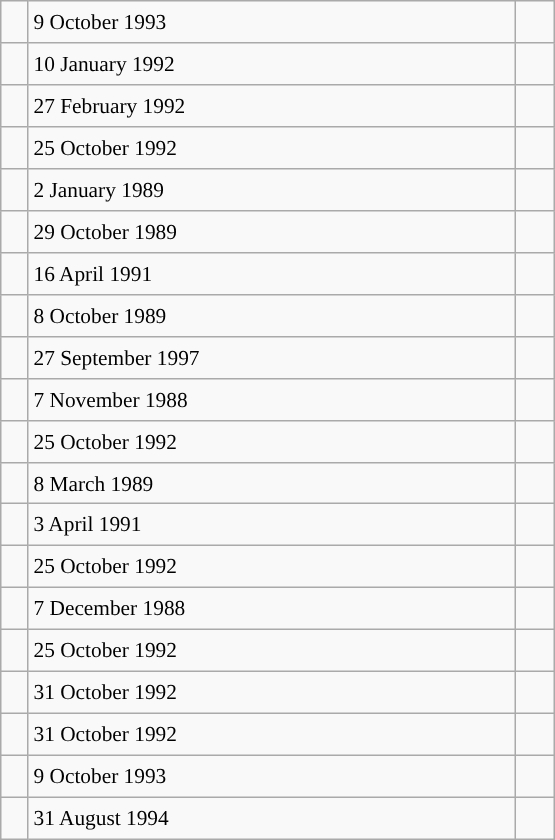<table class="wikitable" style="font-size: 89%; float: left; width: 26em; margin-right: 1em; height: 560px;">
<tr>
<td></td>
<td>9 October 1993</td>
<td></td>
</tr>
<tr>
<td></td>
<td>10 January 1992</td>
<td></td>
</tr>
<tr>
<td></td>
<td>27 February 1992</td>
<td></td>
</tr>
<tr>
<td></td>
<td>25 October 1992</td>
<td></td>
</tr>
<tr>
<td></td>
<td>2 January 1989</td>
<td> </td>
</tr>
<tr>
<td></td>
<td>29 October 1989</td>
<td> </td>
</tr>
<tr>
<td></td>
<td>16 April 1991</td>
<td></td>
</tr>
<tr>
<td><strong></strong></td>
<td>8 October 1989</td>
<td> </td>
</tr>
<tr>
<td></td>
<td>27 September 1997</td>
<td></td>
</tr>
<tr>
<td></td>
<td>7 November 1988</td>
<td> </td>
</tr>
<tr>
<td></td>
<td>25 October 1992</td>
<td></td>
</tr>
<tr>
<td></td>
<td>8 March 1989</td>
<td> </td>
</tr>
<tr>
<td></td>
<td>3 April 1991</td>
<td></td>
</tr>
<tr>
<td></td>
<td>25 October 1992</td>
<td></td>
</tr>
<tr>
<td></td>
<td>7 December 1988</td>
<td> </td>
</tr>
<tr>
<td></td>
<td>25 October 1992</td>
<td></td>
</tr>
<tr>
<td></td>
<td>31 October 1992</td>
<td></td>
</tr>
<tr>
<td></td>
<td>31 October 1992</td>
<td></td>
</tr>
<tr>
<td></td>
<td>9 October 1993</td>
<td></td>
</tr>
<tr>
<td></td>
<td>31 August 1994</td>
<td></td>
</tr>
</table>
